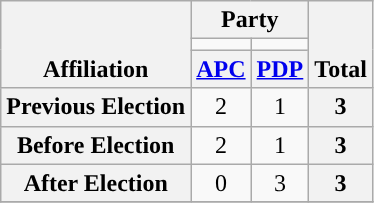<table class=wikitable style="text-align:center">
<tr style="vertical-align:bottom;">
<th rowspan=3>Affiliation</th>
<th colspan=2>Party</th>
<th rowspan=3>Total</th>
</tr>
<tr>
<td style="background-color:"></td>
<td style="background-color:"></td>
</tr>
<tr>
<th><a href='#'>APC</a></th>
<th><a href='#'>PDP</a></th>
</tr>
<tr>
<th>Previous Election</th>
<td>2</td>
<td>1</td>
<th>3</th>
</tr>
<tr>
<th>Before Election</th>
<td>2</td>
<td>1</td>
<th>3</th>
</tr>
<tr>
<th>After Election</th>
<td>0</td>
<td>3</td>
<th>3</th>
</tr>
<tr>
</tr>
</table>
